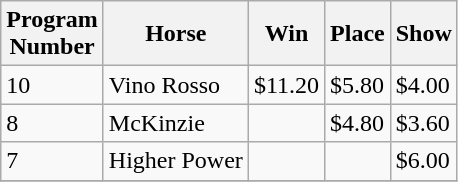<table class="wikitable">
<tr>
<th>Program<br>Number</th>
<th>Horse</th>
<th>Win</th>
<th>Place</th>
<th>Show</th>
</tr>
<tr>
<td>10</td>
<td>Vino Rosso</td>
<td>$11.20</td>
<td>$5.80</td>
<td>$4.00</td>
</tr>
<tr>
<td>8</td>
<td>McKinzie</td>
<td></td>
<td>$4.80</td>
<td>$3.60</td>
</tr>
<tr>
<td>7</td>
<td>Higher Power</td>
<td></td>
<td></td>
<td>$6.00</td>
</tr>
<tr>
</tr>
</table>
